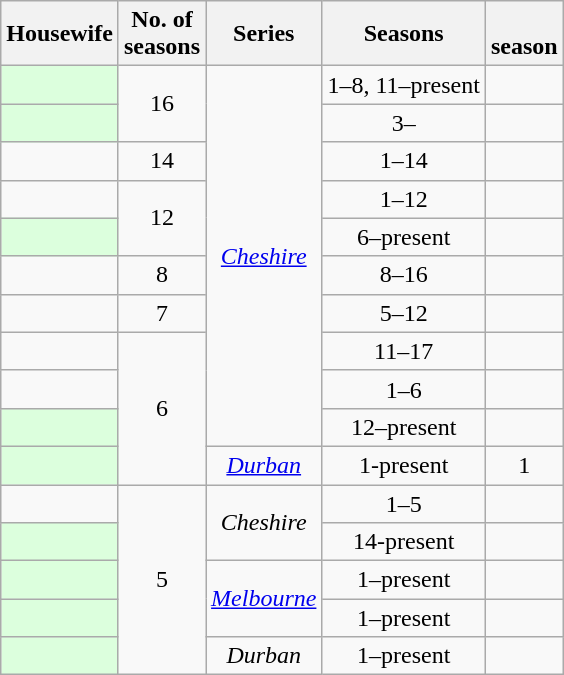<table class="wikitable sortable plainrowheaders" style="text-align:center;">
<tr>
<th>Housewife</th>
<th>No. of<br>seasons</th>
<th>Series</th>
<th>Seasons</th>
<th><br>season</th>
</tr>
<tr>
<td bgcolor="DCFFDD"></td>
<td rowspan="2">16</td>
<td rowspan="10"><em><a href='#'>Cheshire</a></em></td>
<td>1–8, 11–present</td>
<td></td>
</tr>
<tr>
<td bgcolor="DCFFDD"></td>
<td>3–</td>
<td></td>
</tr>
<tr>
<td></td>
<td>14</td>
<td>1–14</td>
<td></td>
</tr>
<tr>
<td></td>
<td rowspan="2">12</td>
<td>1–12</td>
<td></td>
</tr>
<tr>
<td bgcolor="DCFFDD"></td>
<td>6–present</td>
<td></td>
</tr>
<tr>
<td></td>
<td>8</td>
<td>8–16</td>
<td></td>
</tr>
<tr>
<td></td>
<td>7</td>
<td>5–12</td>
<td></td>
</tr>
<tr>
<td></td>
<td rowspan="4">6</td>
<td>11–17</td>
<td></td>
</tr>
<tr>
<td></td>
<td>1–6</td>
<td></td>
</tr>
<tr>
<td bgcolor="DCFFDD"></td>
<td>12–present</td>
<td></td>
</tr>
<tr>
<td bgcolor="DCFFDD"></td>
<td><em><a href='#'>Durban</a></em></td>
<td>1-present</td>
<td>1</td>
</tr>
<tr>
<td></td>
<td rowspan="5">5</td>
<td rowspan="2"><em>Cheshire</em></td>
<td>1–5</td>
<td></td>
</tr>
<tr>
<td bgcolor="DCFFDD"></td>
<td>14-present</td>
<td></td>
</tr>
<tr>
<td bgcolor="DCFFDD"></td>
<td rowspan="2"><em><a href='#'>Melbourne</a></em></td>
<td>1–present</td>
<td></td>
</tr>
<tr>
<td bgcolor="DCFFDD"></td>
<td>1–present</td>
<td></td>
</tr>
<tr>
<td bgcolor="DCFFDD"></td>
<td><em>Durban</em></td>
<td>1–present</td>
<td></td>
</tr>
</table>
